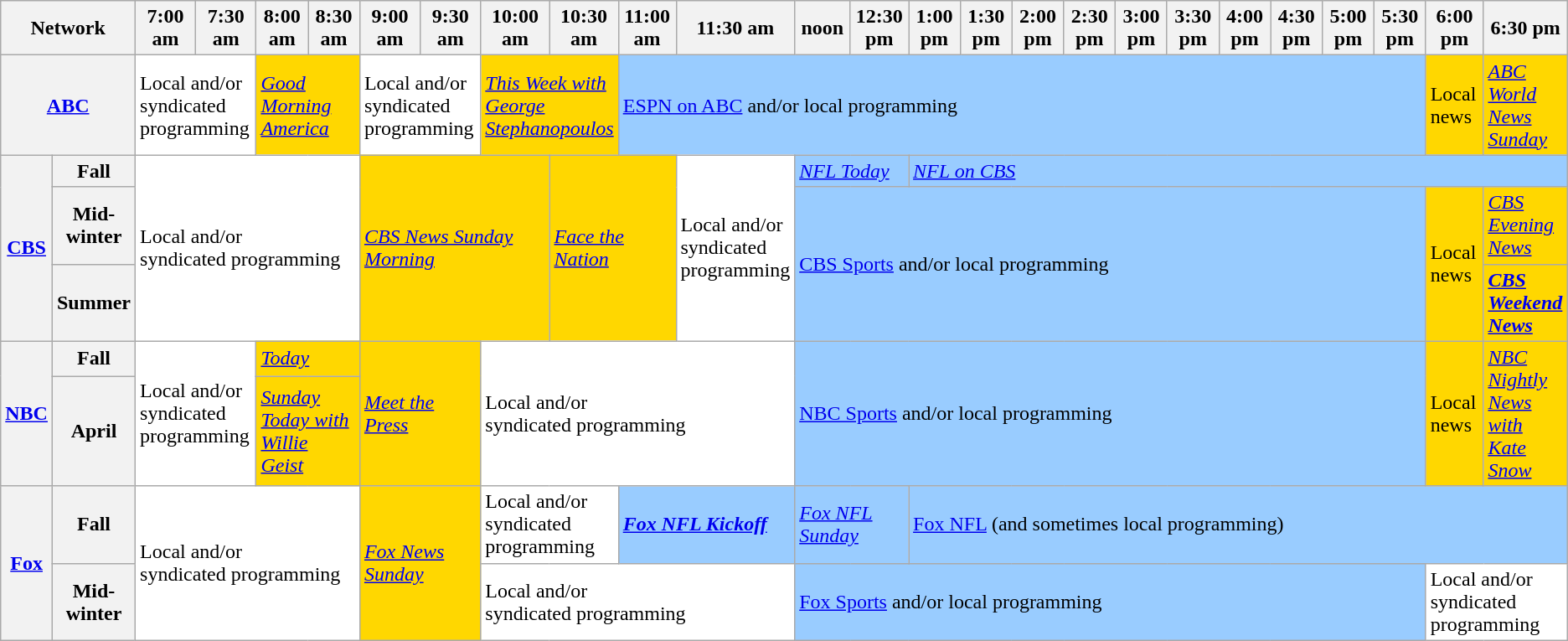<table class=wikitable>
<tr>
<th width="1.5%" bgcolor="#C0C0C0" colspan="2">Network</th>
<th width="4%" bgcolor="#C0C0C0">7:00 am</th>
<th width="4%" bgcolor="#C0C0C0">7:30 am</th>
<th width="4%" bgcolor="#C0C0C0">8:00 am</th>
<th width="4%" bgcolor="#C0C0C0">8:30 am</th>
<th width="4%" bgcolor="#C0C0C0">9:00 am</th>
<th width="4%" bgcolor="#C0C0C0">9:30 am</th>
<th width="4%" bgcolor="#C0C0C0">10:00 am</th>
<th width="4%" bgcolor="#C0C0C0">10:30 am</th>
<th width="4%" bgcolor="#C0C0C0">11:00 am</th>
<th width="4%" bgcolor="#C0C0C0">11:30 am</th>
<th width="4%" bgcolor="#C0C0C0">noon</th>
<th width="4%" bgcolor="#C0C0C0">12:30 pm</th>
<th width="4%" bgcolor="#C0C0C0">1:00 pm</th>
<th width="4%" bgcolor="#C0C0C0">1:30 pm</th>
<th width="4%" bgcolor="#C0C0C0">2:00 pm</th>
<th width="4%" bgcolor="#C0C0C0">2:30 pm</th>
<th width="4%" bgcolor="#C0C0C0">3:00 pm</th>
<th width="4%" bgcolor="#C0C0C0">3:30 pm</th>
<th width="4%" bgcolor="#C0C0C0">4:00 pm</th>
<th width="4%" bgcolor="#C0C0C0">4:30 pm</th>
<th width="4%" bgcolor="#C0C0C0">5:00 pm</th>
<th width="4%" bgcolor="#C0C0C0">5:30 pm</th>
<th width="4%" bgcolor="#C0C0C0">6:00 pm</th>
<th width="4%" bgcolor="#C0C0C0">6:30 pm</th>
</tr>
<tr>
<th bgcolor="#C0C0C0" colspan="2"><a href='#'>ABC</a></th>
<td bgcolor="white" colspan="2">Local and/or<br>syndicated programming</td>
<td bgcolor="gold" colspan="2"><em><a href='#'>Good Morning America</a></em></td>
<td bgcolor="white" colspan="2">Local and/or<br>syndicated programming</td>
<td bgcolor="gold" colspan="2"><em><a href='#'>This Week with George Stephanopoulos</a></em></td>
<td bgcolor="99ccff" colspan="14"><a href='#'>ESPN on ABC</a> and/or local programming</td>
<td bgcolor="gold">Local news</td>
<td bgcolor="gold"><em><a href='#'>ABC World News Sunday</a></em></td>
</tr>
<tr>
<th bgcolor="#C0C0C0" rowspan="3"><a href='#'>CBS</a></th>
<th>Fall</th>
<td bgcolor="white" colspan="4"rowspan="3">Local and/or<br>syndicated programming</td>
<td bgcolor="gold" colspan="3"rowspan="3"><em><a href='#'>CBS News Sunday Morning</a></em></td>
<td bgcolor="gold" colspan="2"rowspan="3"><em><a href='#'>Face the Nation</a></em></td>
<td bgcolor="white" colspan="1"rowspan="3">Local and/or<br>syndicated programming</td>
<td bgcolor="99ccff" colspan="2" rowspan="1"><em><a href='#'>NFL Today</a></em></td>
<td bgcolor="99ccff" colspan="12" rowspan="1"><em><a href='#'>NFL on CBS</a></em></td>
</tr>
<tr>
<th>Mid-winter</th>
<td bgcolor="99ccff" colspan="12" rowspan="2"><a href='#'>CBS Sports</a> and/or local programming</td>
<td bgcolor="gold" rowspan="2">Local news</td>
<td bgcolor="gold" rowspan="1"><em><a href='#'>CBS Evening News</a></em></td>
</tr>
<tr>
<th>Summer</th>
<td bgcolor=gold rowspan=1><strong><em><a href='#'>CBS Weekend News</a></em></strong></td>
</tr>
<tr>
<th bgcolor="#C0C0C0" rowspan="2"><a href='#'>NBC</a></th>
<th>Fall</th>
<td bgcolor="white" colspan="2"rowspan="2">Local and/or<br>syndicated programming</td>
<td bgcolor="gold" colspan="2"><em><a href='#'>Today</a></em></td>
<td bgcolor="gold" colspan="2"rowspan="2"><em><a href='#'>Meet the Press</a></em></td>
<td bgcolor="white" colspan="4"rowspan="2">Local and/or<br>syndicated programming</td>
<td bgcolor="99ccff" colspan="12"rowspan="2"><a href='#'>NBC Sports</a> and/or local programming</td>
<td bgcolor="gold"rowspan="2">Local news</td>
<td bgcolor="gold"rowspan="2"><em><a href='#'>NBC Nightly News with Kate Snow</a></em></td>
</tr>
<tr>
<th>April</th>
<td bgcolor="gold" colspan="2"><em><a href='#'>Sunday Today with Willie Geist</a></em></td>
</tr>
<tr>
<th bgcolor="#C0C0C0" rowspan="2"><a href='#'>Fox</a></th>
<th>Fall</th>
<td bgcolor="white" colspan="4" rowspan="2">Local and/or<br>syndicated programming</td>
<td bgcolor="gold" colspan="2" rowspan="2"><em><a href='#'>Fox News Sunday</a></em></td>
<td bgcolor="white" colspan="2">Local and/or<br>syndicated programming</td>
<td bgcolor="99ccff" colspan="2"><strong><em><a href='#'>Fox NFL Kickoff</a></em></strong></td>
<td bgcolor="99ccff" colspan="2"><em><a href='#'>Fox NFL Sunday</a></em></td>
<td bgcolor="99ccff" colspan="12"><a href='#'>Fox NFL</a> (and sometimes local programming)</td>
</tr>
<tr>
<th>Mid-winter</th>
<td bgcolor="white" colspan="4">Local and/or<br>syndicated programming</td>
<td bgcolor="99ccff" colspan="12"><a href='#'>Fox Sports</a> and/or local programming</td>
<td bgcolor="white" colspan="2">Local and/or<br>syndicated programming</td>
</tr>
</table>
